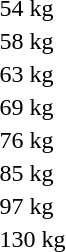<table>
<tr>
<td>54 kg<br></td>
<td></td>
<td></td>
<td></td>
</tr>
<tr>
<td>58 kg<br></td>
<td></td>
<td></td>
<td></td>
</tr>
<tr>
<td>63 kg<br></td>
<td></td>
<td></td>
<td></td>
</tr>
<tr>
<td>69 kg<br></td>
<td></td>
<td></td>
<td></td>
</tr>
<tr>
<td>76 kg<br></td>
<td></td>
<td></td>
<td></td>
</tr>
<tr>
<td>85 kg<br></td>
<td></td>
<td></td>
<td></td>
</tr>
<tr>
<td>97 kg<br></td>
<td></td>
<td></td>
<td></td>
</tr>
<tr>
<td>130 kg<br></td>
<td></td>
<td></td>
<td></td>
</tr>
</table>
